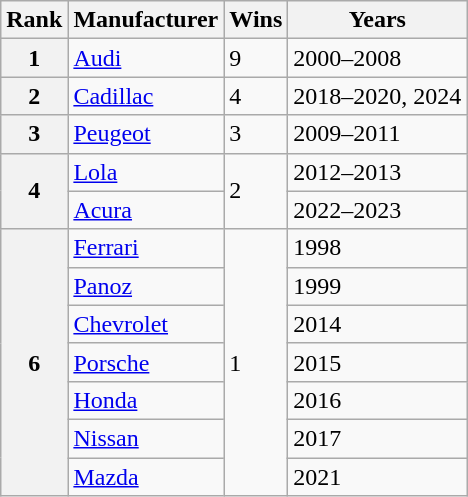<table class="wikitable">
<tr>
<th>Rank</th>
<th>Manufacturer</th>
<th>Wins</th>
<th>Years</th>
</tr>
<tr>
<th>1</th>
<td> <a href='#'>Audi</a></td>
<td>9</td>
<td>2000–2008</td>
</tr>
<tr>
<th>2</th>
<td> <a href='#'>Cadillac</a></td>
<td>4</td>
<td>2018–2020, 2024</td>
</tr>
<tr>
<th>3</th>
<td> <a href='#'>Peugeot</a></td>
<td>3</td>
<td>2009–2011</td>
</tr>
<tr>
<th rowspan=2>4</th>
<td> <a href='#'>Lola</a></td>
<td rowspan=2>2</td>
<td>2012–2013</td>
</tr>
<tr>
<td> <a href='#'>Acura</a></td>
<td>2022–2023</td>
</tr>
<tr>
<th rowspan=7>6</th>
<td> <a href='#'>Ferrari</a></td>
<td rowspan="7">1</td>
<td>1998</td>
</tr>
<tr>
<td> <a href='#'>Panoz</a></td>
<td>1999</td>
</tr>
<tr>
<td> <a href='#'>Chevrolet</a></td>
<td>2014</td>
</tr>
<tr>
<td> <a href='#'>Porsche</a></td>
<td>2015</td>
</tr>
<tr>
<td> <a href='#'>Honda</a></td>
<td>2016</td>
</tr>
<tr>
<td> <a href='#'>Nissan</a></td>
<td>2017</td>
</tr>
<tr>
<td> <a href='#'>Mazda</a></td>
<td>2021</td>
</tr>
</table>
